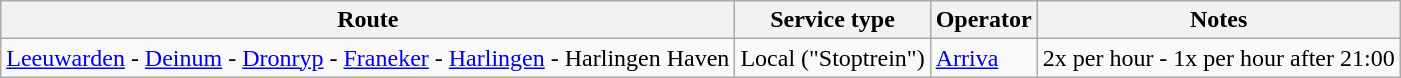<table class="wikitable">
<tr>
<th>Route</th>
<th>Service type</th>
<th>Operator</th>
<th>Notes</th>
</tr>
<tr>
<td><a href='#'>Leeuwarden</a> - <a href='#'>Deinum</a> - <a href='#'>Dronryp</a> - <a href='#'>Franeker</a> - <a href='#'>Harlingen</a> - Harlingen Haven</td>
<td>Local ("Stoptrein")</td>
<td><a href='#'>Arriva</a></td>
<td>2x per hour - 1x per hour after 21:00</td>
</tr>
</table>
